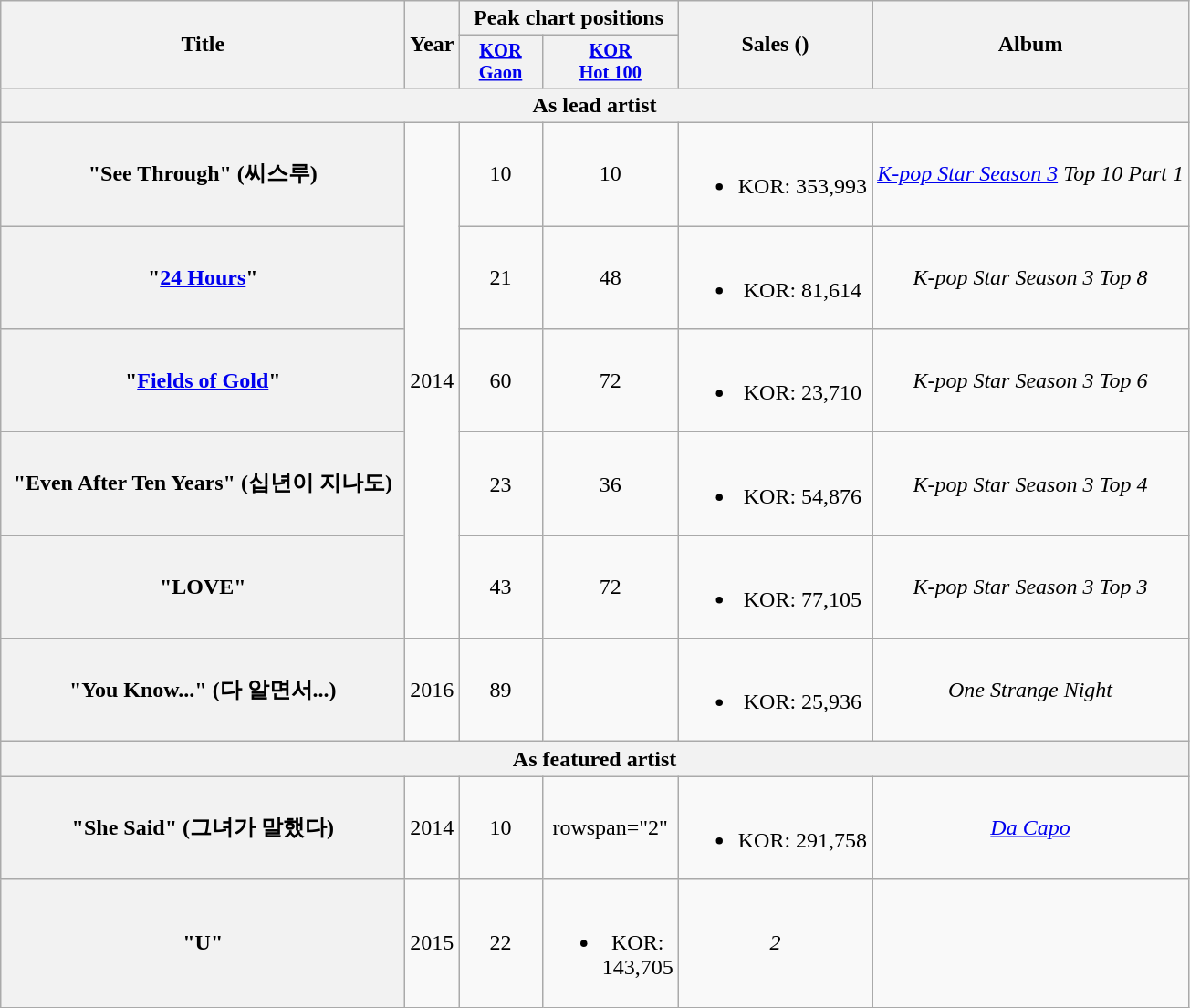<table class="wikitable plainrowheaders" style="text-align:center">
<tr>
<th scope="col" rowspan="2" style="width:18em;">Title</th>
<th scope="col" rowspan="2">Year</th>
<th scope="col" colspan="2" style="width:8em;">Peak chart positions</th>
<th scope="col" rowspan="2">Sales ()</th>
<th scope="col" rowspan="2">Album</th>
</tr>
<tr>
<th style="width:4em;font-size:85%;"><a href='#'>KOR<br>Gaon</a><br></th>
<th style="width:4em;font-size:85%;"><a href='#'>KOR<br>Hot 100</a><br></th>
</tr>
<tr>
<th colspan="6">As lead artist</th>
</tr>
<tr>
<th scope="row">"See Through" (씨스루)</th>
<td rowspan="5">2014</td>
<td>10</td>
<td>10</td>
<td><br><ul><li>KOR: 353,993</li></ul></td>
<td><em><a href='#'>K-pop Star Season 3</a> Top 10 Part 1</em></td>
</tr>
<tr>
<th scope="row">"<a href='#'>24 Hours</a>"</th>
<td>21</td>
<td>48</td>
<td><br><ul><li>KOR: 81,614</li></ul></td>
<td><em>K-pop Star Season 3 Top 8</em></td>
</tr>
<tr>
<th scope="row">"<a href='#'>Fields of Gold</a>"</th>
<td>60</td>
<td>72</td>
<td><br><ul><li>KOR: 23,710</li></ul></td>
<td><em>K-pop Star Season 3 Top 6</em></td>
</tr>
<tr>
<th scope="row">"Even After Ten Years" (십년이 지나도)</th>
<td>23</td>
<td>36</td>
<td><br><ul><li>KOR: 54,876</li></ul></td>
<td><em>K-pop Star Season 3 Top 4</em></td>
</tr>
<tr>
<th scope="row">"LOVE"</th>
<td>43</td>
<td>72</td>
<td><br><ul><li>KOR: 77,105</li></ul></td>
<td><em>K-pop Star Season 3 Top 3</em></td>
</tr>
<tr>
<th scope="row">"You Know..." (다 알면서...)<br></th>
<td>2016</td>
<td>89</td>
<td></td>
<td><br><ul><li>KOR: 25,936</li></ul></td>
<td><em>One Strange Night</em></td>
</tr>
<tr>
<th colspan="6">As featured artist</th>
</tr>
<tr>
<th scope="row">"She Said" (그녀가 말했다)<br></th>
<td>2014</td>
<td>10</td>
<td>rowspan="2" </td>
<td><br><ul><li>KOR: 291,758</li></ul></td>
<td><em><a href='#'>Da Capo</a></em></td>
</tr>
<tr>
<th scope="row">"U"<br></th>
<td>2015</td>
<td>22</td>
<td><br><ul><li>KOR: 143,705</li></ul></td>
<td><em>2</em></td>
</tr>
</table>
